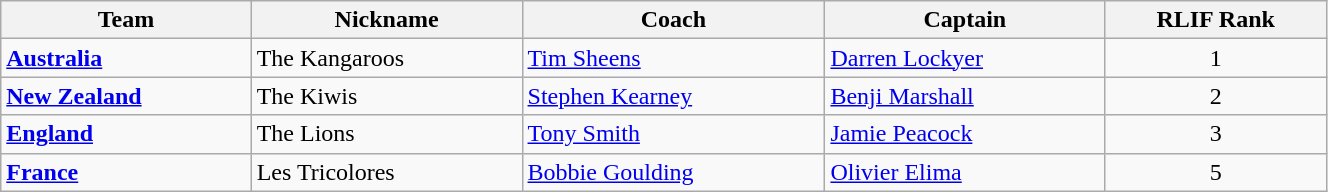<table class="wikitable sortable" style="width:70%;">
<tr>
<th>Team</th>
<th>Nickname</th>
<th>Coach</th>
<th>Captain</th>
<th>RLIF Rank</th>
</tr>
<tr>
<td> <strong><a href='#'>Australia</a></strong></td>
<td>The Kangaroos</td>
<td><a href='#'>Tim Sheens</a></td>
<td><a href='#'>Darren Lockyer</a></td>
<td style="text-align: center;">1</td>
</tr>
<tr>
<td> <strong><a href='#'>New Zealand</a></strong></td>
<td>The Kiwis</td>
<td><a href='#'>Stephen Kearney</a></td>
<td><a href='#'>Benji Marshall</a></td>
<td style="text-align: center;">2</td>
</tr>
<tr>
<td> <strong><a href='#'>England</a></strong></td>
<td>The Lions</td>
<td><a href='#'>Tony Smith</a></td>
<td><a href='#'>Jamie Peacock</a></td>
<td style="text-align: center;">3</td>
</tr>
<tr>
<td> <strong><a href='#'>France</a></strong></td>
<td>Les Tricolores</td>
<td><a href='#'>Bobbie Goulding</a></td>
<td><a href='#'>Olivier Elima</a></td>
<td style="text-align: center;">5</td>
</tr>
</table>
